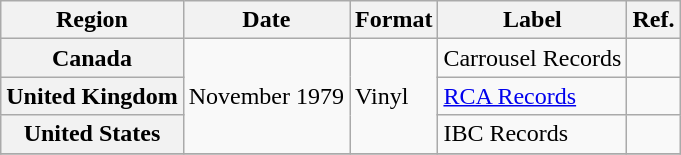<table class="wikitable plainrowheaders">
<tr>
<th scope="col">Region</th>
<th scope="col">Date</th>
<th scope="col">Format</th>
<th scope="col">Label</th>
<th scope="col">Ref.</th>
</tr>
<tr>
<th scope="row">Canada</th>
<td rowspan="3">November 1979</td>
<td rowspan="3">Vinyl</td>
<td>Carrousel Records</td>
<td></td>
</tr>
<tr>
<th scope="row">United Kingdom</th>
<td><a href='#'>RCA Records</a></td>
<td></td>
</tr>
<tr>
<th scope="row">United States</th>
<td>IBC Records</td>
<td></td>
</tr>
<tr>
</tr>
</table>
